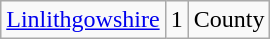<table class="wikitable sortable">
<tr>
<td><a href='#'>Linlithgowshire</a></td>
<td align="center">1</td>
<td>County</td>
</tr>
</table>
